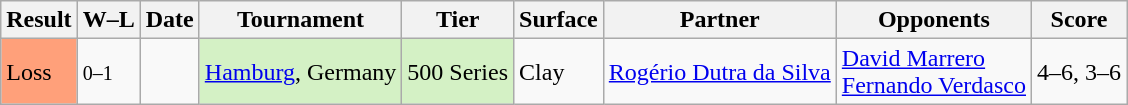<table class="sortable wikitable">
<tr>
<th>Result</th>
<th class="unsortable">W–L</th>
<th>Date</th>
<th>Tournament</th>
<th>Tier</th>
<th>Surface</th>
<th>Partner</th>
<th>Opponents</th>
<th class="unsortable">Score</th>
</tr>
<tr>
<td style="background:#ffa07a;">Loss</td>
<td><small>0–1</small></td>
<td><a href='#'></a></td>
<td style="background:#d4f1c5;"><a href='#'>Hamburg</a>, Germany</td>
<td style="background:#d4f1c5;">500 Series</td>
<td>Clay</td>
<td> <a href='#'>Rogério Dutra da Silva</a></td>
<td> <a href='#'>David Marrero</a> <br>  <a href='#'>Fernando Verdasco</a></td>
<td>4–6, 3–6</td>
</tr>
</table>
